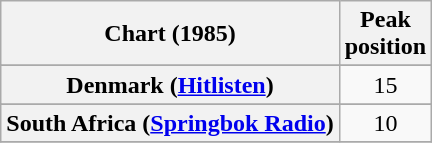<table class="wikitable sortable plainrowheaders" style="text-align:center">
<tr>
<th>Chart (1985)</th>
<th>Peak<br>position</th>
</tr>
<tr>
</tr>
<tr>
</tr>
<tr>
<th scope="row">Denmark (<a href='#'>Hitlisten</a>)</th>
<td>15</td>
</tr>
<tr>
</tr>
<tr>
</tr>
<tr>
<th scope="row">South Africa (<a href='#'>Springbok Radio</a>)</th>
<td>10</td>
</tr>
<tr>
</tr>
</table>
